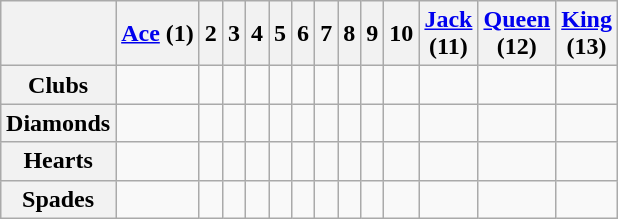<table class="wikitable" style="margin:1em auto; text-align: center;">
<tr>
<th></th>
<th><a href='#'>Ace</a> (1)</th>
<th>2</th>
<th>3</th>
<th>4</th>
<th>5</th>
<th>6</th>
<th>7</th>
<th>8</th>
<th>9</th>
<th>10</th>
<th><a href='#'>Jack</a> <br>(11)</th>
<th><a href='#'>Queen</a><br> (12)</th>
<th><a href='#'>King</a> <br>(13)</th>
</tr>
<tr>
<th>Clubs</th>
<td></td>
<td></td>
<td></td>
<td></td>
<td></td>
<td></td>
<td></td>
<td></td>
<td></td>
<td></td>
<td></td>
<td></td>
<td></td>
</tr>
<tr>
<th>Diamonds</th>
<td></td>
<td></td>
<td></td>
<td></td>
<td></td>
<td></td>
<td></td>
<td></td>
<td></td>
<td></td>
<td></td>
<td></td>
<td></td>
</tr>
<tr>
<th>Hearts</th>
<td></td>
<td></td>
<td></td>
<td></td>
<td></td>
<td></td>
<td></td>
<td></td>
<td></td>
<td></td>
<td></td>
<td></td>
<td></td>
</tr>
<tr>
<th>Spades</th>
<td></td>
<td></td>
<td></td>
<td></td>
<td></td>
<td></td>
<td></td>
<td></td>
<td></td>
<td></td>
<td></td>
<td></td>
<td></td>
</tr>
</table>
